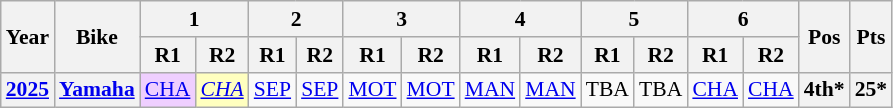<table class="wikitable" style="text-align:center; font-size:90%">
<tr>
<th valign="middle" rowspan=2>Year</th>
<th valign="middle" rowspan=2>Bike</th>
<th colspan=2>1</th>
<th colspan=2>2</th>
<th colspan=2>3</th>
<th colspan=2>4</th>
<th colspan=2>5</th>
<th colspan=2>6</th>
<th rowspan=2>Pos</th>
<th rowspan=2>Pts</th>
</tr>
<tr>
<th>R1</th>
<th>R2</th>
<th>R1</th>
<th>R2</th>
<th>R1</th>
<th>R2</th>
<th>R1</th>
<th>R2</th>
<th>R1</th>
<th>R2</th>
<th>R1</th>
<th>R2</th>
</tr>
<tr>
<th><a href='#'>2025</a></th>
<th><a href='#'>Yamaha</a></th>
<td style="background:#EFCFFF;"><a href='#'>CHA</a><br></td>
<td style="background:#FFFFBF;"><em><a href='#'>CHA</a></em><br></td>
<td style="background:#;"><a href='#'>SEP</a><br></td>
<td style="background:#;"><a href='#'>SEP</a><br></td>
<td style="background:#;"><a href='#'>MOT</a><br></td>
<td style="background:#;"><a href='#'>MOT</a><br></td>
<td style="background:#;"><a href='#'>MAN</a><br></td>
<td style="background:#;"><a href='#'>MAN</a><br></td>
<td style="background:#;">TBA<br></td>
<td style="background:#;">TBA<br></td>
<td style="background:#;"><a href='#'>CHA</a><br></td>
<td style="background:#;"><a href='#'>CHA</a><br></td>
<th style="background:#;">4th*</th>
<th style="background:#;">25*</th>
</tr>
</table>
